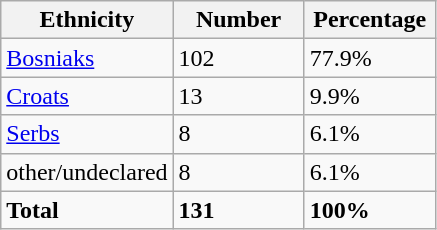<table class="wikitable">
<tr>
<th width="100px">Ethnicity</th>
<th width="80px">Number</th>
<th width="80px">Percentage</th>
</tr>
<tr>
<td><a href='#'>Bosniaks</a></td>
<td>102</td>
<td>77.9%</td>
</tr>
<tr>
<td><a href='#'>Croats</a></td>
<td>13</td>
<td>9.9%</td>
</tr>
<tr>
<td><a href='#'>Serbs</a></td>
<td>8</td>
<td>6.1%</td>
</tr>
<tr>
<td>other/undeclared</td>
<td>8</td>
<td>6.1%</td>
</tr>
<tr>
<td><strong>Total</strong></td>
<td><strong>131</strong></td>
<td><strong>100%</strong></td>
</tr>
</table>
